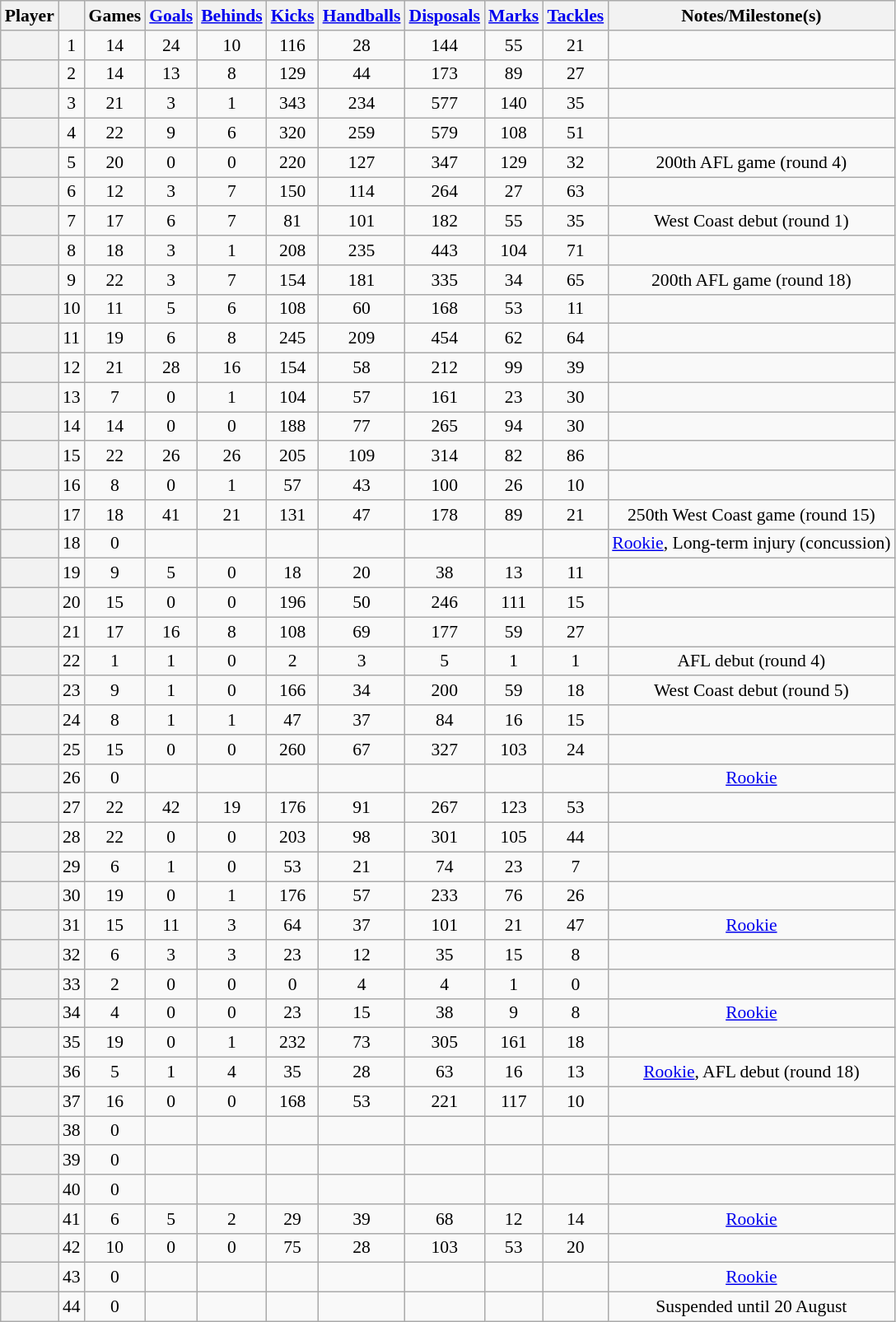<table class="wikitable plainrowheaders sortable" style="text-align:center; font-size:90%">
<tr>
<th scope="col">Player</th>
<th scope="col"></th>
<th scope="col" width:3em>Games</th>
<th scope="col" width:3em><a href='#'>Goals</a></th>
<th scope="col" width:3em><a href='#'>Behinds</a></th>
<th scope="col" width:3em><a href='#'>Kicks</a></th>
<th scope="col" width:3em><a href='#'>Handballs</a></th>
<th scope="col" width:3em><a href='#'>Disposals</a></th>
<th scope="col" width:3em><a href='#'>Marks</a></th>
<th scope="col" width:3em><a href='#'>Tackles</a></th>
<th scope="col" class="unsortable">Notes/Milestone(s)</th>
</tr>
<tr>
<th scope="row"></th>
<td>1</td>
<td>14</td>
<td>24</td>
<td>10</td>
<td>116</td>
<td>28</td>
<td>144</td>
<td>55</td>
<td>21</td>
<td></td>
</tr>
<tr>
<th scope="row"></th>
<td>2</td>
<td>14</td>
<td>13</td>
<td>8</td>
<td>129</td>
<td>44</td>
<td>173</td>
<td>89</td>
<td>27</td>
<td></td>
</tr>
<tr>
<th scope="row"></th>
<td>3</td>
<td>21</td>
<td>3</td>
<td>1</td>
<td>343</td>
<td>234</td>
<td>577</td>
<td>140</td>
<td>35</td>
<td></td>
</tr>
<tr>
<th scope="row"></th>
<td>4</td>
<td>22</td>
<td>9</td>
<td>6</td>
<td>320</td>
<td>259</td>
<td>579</td>
<td>108</td>
<td>51</td>
<td></td>
</tr>
<tr>
<th scope="row"></th>
<td>5</td>
<td>20</td>
<td>0</td>
<td>0</td>
<td>220</td>
<td>127</td>
<td>347</td>
<td>129</td>
<td>32</td>
<td>200th AFL game (round 4)</td>
</tr>
<tr>
<th scope="row"></th>
<td>6</td>
<td>12</td>
<td>3</td>
<td>7</td>
<td>150</td>
<td>114</td>
<td>264</td>
<td>27</td>
<td>63</td>
<td></td>
</tr>
<tr>
<th scope="row"></th>
<td>7</td>
<td>17</td>
<td>6</td>
<td>7</td>
<td>81</td>
<td>101</td>
<td>182</td>
<td>55</td>
<td>35</td>
<td>West Coast debut (round 1)</td>
</tr>
<tr>
<th scope="row"></th>
<td>8</td>
<td>18</td>
<td>3</td>
<td>1</td>
<td>208</td>
<td>235</td>
<td>443</td>
<td>104</td>
<td>71</td>
<td></td>
</tr>
<tr>
<th scope="row"></th>
<td>9</td>
<td>22</td>
<td>3</td>
<td>7</td>
<td>154</td>
<td>181</td>
<td>335</td>
<td>34</td>
<td>65</td>
<td>200th AFL game (round 18)</td>
</tr>
<tr>
<th scope="row"></th>
<td>10</td>
<td>11</td>
<td>5</td>
<td>6</td>
<td>108</td>
<td>60</td>
<td>168</td>
<td>53</td>
<td>11</td>
<td></td>
</tr>
<tr>
<th scope="row"></th>
<td>11</td>
<td>19</td>
<td>6</td>
<td>8</td>
<td>245</td>
<td>209</td>
<td>454</td>
<td>62</td>
<td>64</td>
<td></td>
</tr>
<tr>
<th scope="row"></th>
<td>12</td>
<td>21</td>
<td>28</td>
<td>16</td>
<td>154</td>
<td>58</td>
<td>212</td>
<td>99</td>
<td>39</td>
<td></td>
</tr>
<tr>
<th scope="row"></th>
<td>13</td>
<td>7</td>
<td>0</td>
<td>1</td>
<td>104</td>
<td>57</td>
<td>161</td>
<td>23</td>
<td>30</td>
<td></td>
</tr>
<tr>
<th scope="row"></th>
<td>14</td>
<td>14</td>
<td>0</td>
<td>0</td>
<td>188</td>
<td>77</td>
<td>265</td>
<td>94</td>
<td>30</td>
<td></td>
</tr>
<tr>
<th scope="row"></th>
<td>15</td>
<td>22</td>
<td>26</td>
<td>26</td>
<td>205</td>
<td>109</td>
<td>314</td>
<td>82</td>
<td>86</td>
<td></td>
</tr>
<tr>
<th scope="row"></th>
<td>16</td>
<td>8</td>
<td>0</td>
<td>1</td>
<td>57</td>
<td>43</td>
<td>100</td>
<td>26</td>
<td>10</td>
<td></td>
</tr>
<tr>
<th scope="row"></th>
<td>17</td>
<td>18</td>
<td>41</td>
<td>21</td>
<td>131</td>
<td>47</td>
<td>178</td>
<td>89</td>
<td>21</td>
<td>250th West Coast game (round 15)</td>
</tr>
<tr>
<th scope="row"></th>
<td>18</td>
<td>0</td>
<td></td>
<td></td>
<td></td>
<td></td>
<td></td>
<td></td>
<td></td>
<td><a href='#'>Rookie</a>, Long-term injury (concussion)</td>
</tr>
<tr>
<th scope="row"></th>
<td>19</td>
<td>9</td>
<td>5</td>
<td>0</td>
<td>18</td>
<td>20</td>
<td>38</td>
<td>13</td>
<td>11</td>
<td></td>
</tr>
<tr>
<th scope="row"></th>
<td>20</td>
<td>15</td>
<td>0</td>
<td>0</td>
<td>196</td>
<td>50</td>
<td>246</td>
<td>111</td>
<td>15</td>
<td></td>
</tr>
<tr>
<th scope="row"></th>
<td>21</td>
<td>17</td>
<td>16</td>
<td>8</td>
<td>108</td>
<td>69</td>
<td>177</td>
<td>59</td>
<td>27</td>
<td></td>
</tr>
<tr>
<th scope="row"></th>
<td>22</td>
<td>1</td>
<td>1</td>
<td>0</td>
<td>2</td>
<td>3</td>
<td>5</td>
<td>1</td>
<td>1</td>
<td>AFL debut (round 4)</td>
</tr>
<tr>
<th scope="row"></th>
<td>23</td>
<td>9</td>
<td>1</td>
<td>0</td>
<td>166</td>
<td>34</td>
<td>200</td>
<td>59</td>
<td>18</td>
<td>West Coast debut (round 5)</td>
</tr>
<tr>
<th scope="row"></th>
<td>24</td>
<td>8</td>
<td>1</td>
<td>1</td>
<td>47</td>
<td>37</td>
<td>84</td>
<td>16</td>
<td>15</td>
<td></td>
</tr>
<tr>
<th scope="row"></th>
<td>25</td>
<td>15</td>
<td>0</td>
<td>0</td>
<td>260</td>
<td>67</td>
<td>327</td>
<td>103</td>
<td>24</td>
<td></td>
</tr>
<tr>
<th scope="row"></th>
<td>26</td>
<td>0</td>
<td></td>
<td></td>
<td></td>
<td></td>
<td></td>
<td></td>
<td></td>
<td><a href='#'>Rookie</a></td>
</tr>
<tr>
<th scope="row"></th>
<td>27</td>
<td>22</td>
<td>42</td>
<td>19</td>
<td>176</td>
<td>91</td>
<td>267</td>
<td>123</td>
<td>53</td>
<td></td>
</tr>
<tr>
<th scope="row"></th>
<td>28</td>
<td>22</td>
<td>0</td>
<td>0</td>
<td>203</td>
<td>98</td>
<td>301</td>
<td>105</td>
<td>44</td>
<td></td>
</tr>
<tr>
<th scope="row"></th>
<td>29</td>
<td>6</td>
<td>1</td>
<td>0</td>
<td>53</td>
<td>21</td>
<td>74</td>
<td>23</td>
<td>7</td>
<td></td>
</tr>
<tr>
<th scope="row"></th>
<td>30</td>
<td>19</td>
<td>0</td>
<td>1</td>
<td>176</td>
<td>57</td>
<td>233</td>
<td>76</td>
<td>26</td>
<td></td>
</tr>
<tr>
<th scope="row"></th>
<td>31</td>
<td>15</td>
<td>11</td>
<td>3</td>
<td>64</td>
<td>37</td>
<td>101</td>
<td>21</td>
<td>47</td>
<td><a href='#'>Rookie</a></td>
</tr>
<tr>
<th scope="row"></th>
<td>32</td>
<td>6</td>
<td>3</td>
<td>3</td>
<td>23</td>
<td>12</td>
<td>35</td>
<td>15</td>
<td>8</td>
<td></td>
</tr>
<tr>
<th scope="row"></th>
<td>33</td>
<td>2</td>
<td>0</td>
<td>0</td>
<td>0</td>
<td>4</td>
<td>4</td>
<td>1</td>
<td>0</td>
<td></td>
</tr>
<tr>
<th scope="row"></th>
<td>34</td>
<td>4</td>
<td>0</td>
<td>0</td>
<td>23</td>
<td>15</td>
<td>38</td>
<td>9</td>
<td>8</td>
<td><a href='#'>Rookie</a></td>
</tr>
<tr>
<th scope="row"></th>
<td>35</td>
<td>19</td>
<td>0</td>
<td>1</td>
<td>232</td>
<td>73</td>
<td>305</td>
<td>161</td>
<td>18</td>
<td></td>
</tr>
<tr>
<th scope="row"></th>
<td>36</td>
<td>5</td>
<td>1</td>
<td>4</td>
<td>35</td>
<td>28</td>
<td>63</td>
<td>16</td>
<td>13</td>
<td><a href='#'>Rookie</a>, AFL debut (round 18)</td>
</tr>
<tr>
<th scope="row"></th>
<td>37</td>
<td>16</td>
<td>0</td>
<td>0</td>
<td>168</td>
<td>53</td>
<td>221</td>
<td>117</td>
<td>10</td>
<td></td>
</tr>
<tr>
<th scope="row"></th>
<td>38</td>
<td>0</td>
<td></td>
<td></td>
<td></td>
<td></td>
<td></td>
<td></td>
<td></td>
<td></td>
</tr>
<tr>
<th scope="row"></th>
<td>39</td>
<td>0</td>
<td></td>
<td></td>
<td></td>
<td></td>
<td></td>
<td></td>
<td></td>
<td></td>
</tr>
<tr>
<th scope="row"></th>
<td>40</td>
<td>0</td>
<td></td>
<td></td>
<td></td>
<td></td>
<td></td>
<td></td>
<td></td>
<td></td>
</tr>
<tr>
<th scope="row"></th>
<td>41</td>
<td>6</td>
<td>5</td>
<td>2</td>
<td>29</td>
<td>39</td>
<td>68</td>
<td>12</td>
<td>14</td>
<td><a href='#'>Rookie</a></td>
</tr>
<tr>
<th scope="row"></th>
<td>42</td>
<td>10</td>
<td>0</td>
<td>0</td>
<td>75</td>
<td>28</td>
<td>103</td>
<td>53</td>
<td>20</td>
<td></td>
</tr>
<tr>
<th scope="row"></th>
<td>43</td>
<td>0</td>
<td></td>
<td></td>
<td></td>
<td></td>
<td></td>
<td></td>
<td></td>
<td><a href='#'>Rookie</a></td>
</tr>
<tr>
<th scope="row"></th>
<td>44</td>
<td>0</td>
<td></td>
<td></td>
<td></td>
<td></td>
<td></td>
<td></td>
<td></td>
<td>Suspended until 20 August</td>
</tr>
</table>
